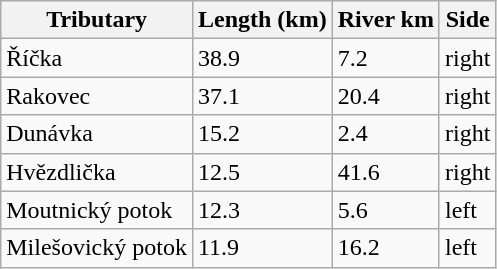<table class="wikitable">
<tr>
<th>Tributary</th>
<th>Length (km)</th>
<th>River km</th>
<th>Side</th>
</tr>
<tr>
<td>Říčka</td>
<td>38.9</td>
<td>7.2</td>
<td>right</td>
</tr>
<tr>
<td>Rakovec</td>
<td>37.1</td>
<td>20.4</td>
<td>right</td>
</tr>
<tr>
<td>Dunávka</td>
<td>15.2</td>
<td>2.4</td>
<td>right</td>
</tr>
<tr>
<td>Hvězdlička</td>
<td>12.5</td>
<td>41.6</td>
<td>right</td>
</tr>
<tr>
<td>Moutnický potok</td>
<td>12.3</td>
<td>5.6</td>
<td>left</td>
</tr>
<tr>
<td>Milešovický potok</td>
<td>11.9</td>
<td>16.2</td>
<td>left</td>
</tr>
</table>
